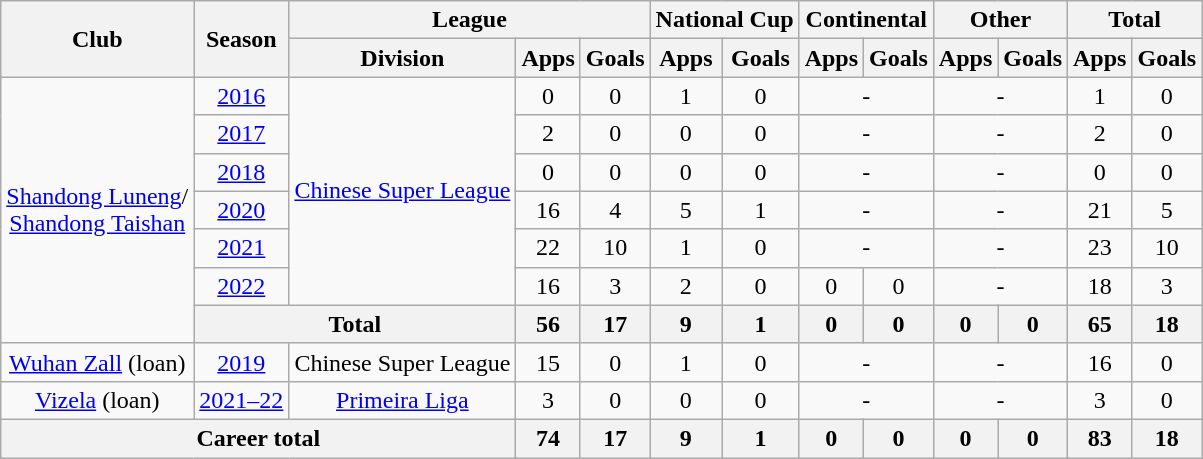<table class="wikitable" style="text-align: center">
<tr>
<th rowspan="2">Club</th>
<th rowspan="2">Season</th>
<th colspan="3">League</th>
<th colspan="2">National Cup</th>
<th colspan="2">Continental</th>
<th colspan="2">Other</th>
<th colspan="2">Total</th>
</tr>
<tr>
<th>Division</th>
<th>Apps</th>
<th>Goals</th>
<th>Apps</th>
<th>Goals</th>
<th>Apps</th>
<th>Goals</th>
<th>Apps</th>
<th>Goals</th>
<th>Apps</th>
<th>Goals</th>
</tr>
<tr>
<td rowspan=7><a href='#'>Shandong Luneng</a>/<br><a href='#'>Shandong Taishan</a></td>
<td><a href='#'>2016</a></td>
<td rowspan=6><a href='#'>Chinese Super League</a></td>
<td>0</td>
<td>0</td>
<td>1</td>
<td>0</td>
<td colspan="2">-</td>
<td colspan="2">-</td>
<td>1</td>
<td>0</td>
</tr>
<tr>
<td><a href='#'>2017</a></td>
<td>2</td>
<td>0</td>
<td>0</td>
<td>0</td>
<td colspan="2">-</td>
<td colspan="2">-</td>
<td>2</td>
<td>0</td>
</tr>
<tr>
<td><a href='#'>2018</a></td>
<td>0</td>
<td>0</td>
<td>0</td>
<td>0</td>
<td colspan="2">-</td>
<td colspan="2">-</td>
<td>0</td>
<td>0</td>
</tr>
<tr>
<td><a href='#'>2020</a></td>
<td>16</td>
<td>4</td>
<td>5</td>
<td>1</td>
<td colspan="2">-</td>
<td colspan="2">-</td>
<td>21</td>
<td>5</td>
</tr>
<tr>
<td><a href='#'>2021</a></td>
<td>22</td>
<td>10</td>
<td>1</td>
<td>0</td>
<td colspan="2">-</td>
<td colspan="2">-</td>
<td>23</td>
<td>10</td>
</tr>
<tr>
<td><a href='#'>2022</a></td>
<td>16</td>
<td>3</td>
<td>2</td>
<td>0</td>
<td>0</td>
<td>0</td>
<td colspan="2">-</td>
<td>18</td>
<td>3</td>
</tr>
<tr>
<th colspan="2"><strong>Total</strong></th>
<th>56</th>
<th>17</th>
<th>9</th>
<th>1</th>
<th>0</th>
<th>0</th>
<th>0</th>
<th>0</th>
<th>65</th>
<th>18</th>
</tr>
<tr>
<td><a href='#'>Wuhan Zall</a> (loan)</td>
<td><a href='#'>2019</a></td>
<td>Chinese Super League</td>
<td>15</td>
<td>0</td>
<td>1</td>
<td>0</td>
<td colspan="2">-</td>
<td colspan="2">-</td>
<td>16</td>
<td>0</td>
</tr>
<tr>
<td><a href='#'>Vizela</a> (loan)</td>
<td><a href='#'>2021–22</a></td>
<td><a href='#'>Primeira Liga</a></td>
<td>3</td>
<td>0</td>
<td>0</td>
<td>0</td>
<td colspan="2">-</td>
<td colspan="2">-</td>
<td>3</td>
<td>0</td>
</tr>
<tr>
<th colspan=3>Career total</th>
<th>74</th>
<th>17</th>
<th>9</th>
<th>1</th>
<th>0</th>
<th>0</th>
<th>0</th>
<th>0</th>
<th>83</th>
<th>18</th>
</tr>
</table>
